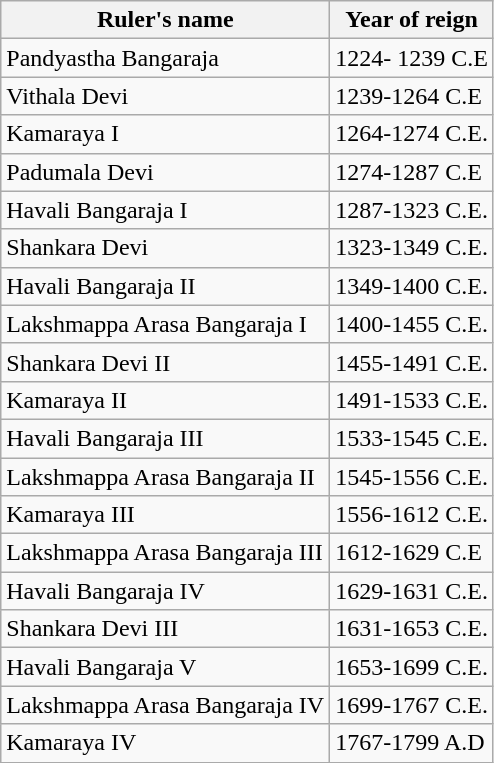<table class="wikitable">
<tr>
<th>Ruler's name</th>
<th>Year of reign</th>
</tr>
<tr>
<td>Pandyastha Bangaraja</td>
<td>1224- 1239 C.E</td>
</tr>
<tr>
<td>Vithala Devi</td>
<td>1239-1264 C.E</td>
</tr>
<tr>
<td>Kamaraya I</td>
<td>1264-1274 C.E.</td>
</tr>
<tr>
<td>Padumala Devi</td>
<td>1274-1287 C.E</td>
</tr>
<tr>
<td>Havali Bangaraja I</td>
<td>1287-1323 C.E.</td>
</tr>
<tr>
<td>Shankara Devi</td>
<td>1323-1349 C.E.</td>
</tr>
<tr>
<td>Havali Bangaraja II</td>
<td>1349-1400 C.E.</td>
</tr>
<tr>
<td>Lakshmappa Arasa Bangaraja I</td>
<td>1400-1455 C.E.</td>
</tr>
<tr>
<td>Shankara Devi II</td>
<td>1455-1491 C.E.</td>
</tr>
<tr>
<td>Kamaraya II</td>
<td>1491-1533 C.E.</td>
</tr>
<tr>
<td>Havali Bangaraja III</td>
<td>1533-1545 C.E.</td>
</tr>
<tr>
<td>Lakshmappa Arasa Bangaraja II</td>
<td>1545-1556 C.E.</td>
</tr>
<tr>
<td>Kamaraya III</td>
<td>1556-1612 C.E.</td>
</tr>
<tr>
<td>Lakshmappa Arasa Bangaraja III</td>
<td>1612-1629 C.E</td>
</tr>
<tr>
<td>Havali Bangaraja IV</td>
<td>1629-1631 C.E.</td>
</tr>
<tr>
<td>Shankara Devi III</td>
<td>1631-1653 C.E.</td>
</tr>
<tr>
<td>Havali Bangaraja V</td>
<td>1653-1699 C.E.</td>
</tr>
<tr>
<td>Lakshmappa Arasa Bangaraja IV</td>
<td>1699-1767 C.E.</td>
</tr>
<tr>
<td>Kamaraya  IV</td>
<td>1767-1799 A.D</td>
</tr>
</table>
